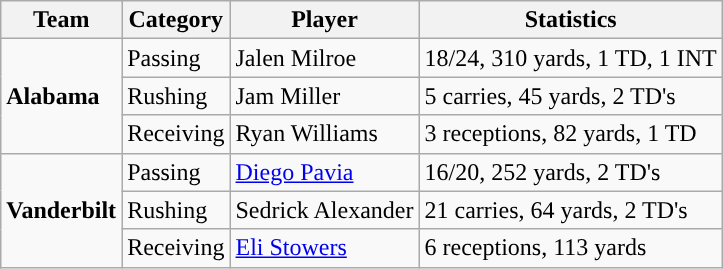<table class="wikitable" style="float: right;">
<tr>
<th>Team</th>
<th>Category</th>
<th>Player</th>
<th>Statistics</th>
</tr>
<tr>
<td rowspan=3><strong>Alabama</strong></td>
<td>Passing</td>
<td>Jalen Milroe</td>
<td>18/24, 310 yards, 1 TD, 1 INT</td>
</tr>
<tr>
<td>Rushing</td>
<td>Jam Miller</td>
<td>5 carries, 45 yards, 2 TD's</td>
</tr>
<tr>
<td>Receiving</td>
<td>Ryan Williams</td>
<td>3 receptions, 82 yards, 1 TD</td>
</tr>
<tr>
<td rowspan=3><strong>Vanderbilt</strong></td>
<td>Passing</td>
<td><a href='#'>Diego Pavia</a></td>
<td>16/20, 252 yards, 2 TD's</td>
</tr>
<tr>
<td>Rushing</td>
<td>Sedrick Alexander</td>
<td>21 carries, 64 yards, 2 TD's</td>
</tr>
<tr>
<td>Receiving</td>
<td><a href='#'>Eli Stowers</a></td>
<td>6 receptions, 113 yards</td>
</tr>
</table>
